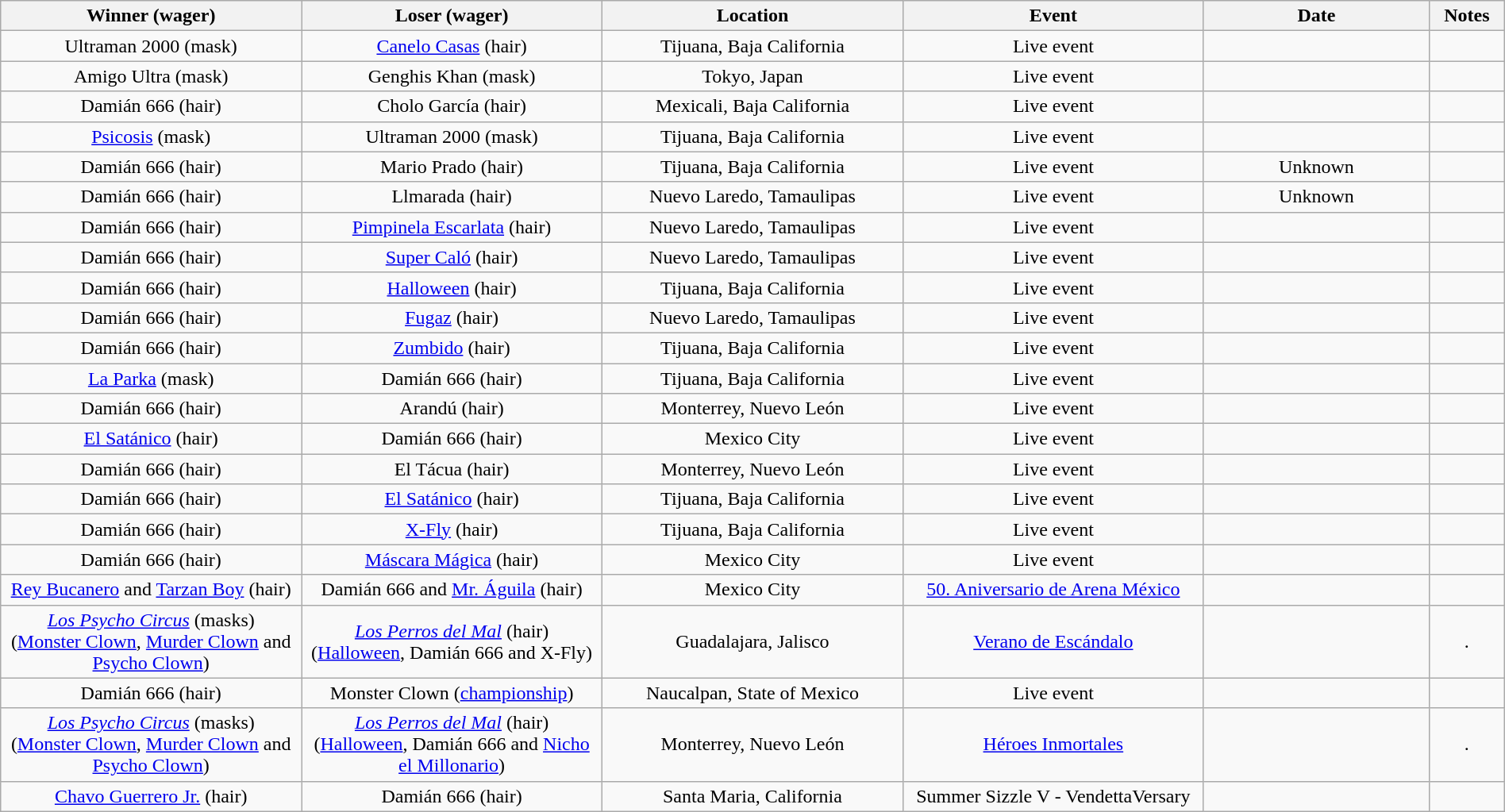<table class="wikitable sortable" width=100%  style="text-align: center">
<tr>
<th width=20% scope="col">Winner (wager)</th>
<th width=20% scope="col">Loser (wager)</th>
<th width=20% scope="col">Location</th>
<th width=20% scope="col">Event</th>
<th width=15% scope="col">Date</th>
<th class="unsortable" width=5% scope="col">Notes</th>
</tr>
<tr>
<td>Ultraman 2000 (mask)</td>
<td><a href='#'>Canelo Casas</a> (hair)</td>
<td>Tijuana, Baja California</td>
<td>Live event</td>
<td></td>
<td> </td>
</tr>
<tr>
<td>Amigo Ultra (mask)</td>
<td>Genghis Khan (mask)</td>
<td>Tokyo, Japan</td>
<td>Live event</td>
<td></td>
<td> </td>
</tr>
<tr>
<td>Damián 666 (hair)</td>
<td>Cholo García (hair)</td>
<td>Mexicali, Baja California</td>
<td>Live event</td>
<td></td>
<td> </td>
</tr>
<tr>
<td><a href='#'>Psicosis</a> (mask)</td>
<td>Ultraman 2000 (mask)</td>
<td>Tijuana, Baja California</td>
<td>Live event</td>
<td></td>
<td> </td>
</tr>
<tr>
<td>Damián 666 (hair)</td>
<td>Mario Prado (hair)</td>
<td>Tijuana, Baja California</td>
<td>Live event</td>
<td>Unknown</td>
<td> </td>
</tr>
<tr>
<td>Damián 666 (hair)</td>
<td>Llmarada (hair)</td>
<td>Nuevo Laredo, Tamaulipas</td>
<td>Live event</td>
<td>Unknown</td>
<td> </td>
</tr>
<tr>
<td>Damián 666 (hair)</td>
<td><a href='#'>Pimpinela Escarlata</a> (hair)</td>
<td>Nuevo Laredo, Tamaulipas</td>
<td>Live event</td>
<td></td>
<td></td>
</tr>
<tr>
<td>Damián 666 (hair)</td>
<td><a href='#'>Super Caló</a> (hair)</td>
<td>Nuevo Laredo, Tamaulipas</td>
<td>Live event</td>
<td></td>
<td></td>
</tr>
<tr>
<td>Damián 666 (hair)</td>
<td><a href='#'>Halloween</a> (hair)</td>
<td>Tijuana, Baja California</td>
<td>Live event</td>
<td></td>
<td> </td>
</tr>
<tr>
<td>Damián 666 (hair)</td>
<td><a href='#'>Fugaz</a> (hair)</td>
<td>Nuevo Laredo, Tamaulipas</td>
<td>Live event</td>
<td></td>
<td> </td>
</tr>
<tr>
<td>Damián 666 (hair)</td>
<td><a href='#'>Zumbido</a> (hair)</td>
<td>Tijuana, Baja California</td>
<td>Live event</td>
<td></td>
<td></td>
</tr>
<tr>
<td><a href='#'>La Parka</a> (mask)</td>
<td>Damián 666 (hair)</td>
<td>Tijuana, Baja California</td>
<td>Live event</td>
<td></td>
<td> </td>
</tr>
<tr>
<td>Damián 666 (hair)</td>
<td>Arandú (hair)</td>
<td>Monterrey, Nuevo León</td>
<td>Live event</td>
<td></td>
<td> </td>
</tr>
<tr>
<td><a href='#'>El Satánico</a> (hair)</td>
<td>Damián 666 (hair)</td>
<td>Mexico City</td>
<td>Live event</td>
<td></td>
<td> </td>
</tr>
<tr>
<td>Damián 666 (hair)</td>
<td>El Tácua (hair)</td>
<td>Monterrey, Nuevo León</td>
<td>Live event</td>
<td></td>
<td> </td>
</tr>
<tr>
<td>Damián 666 (hair)</td>
<td><a href='#'>El Satánico</a> (hair)</td>
<td>Tijuana, Baja California</td>
<td>Live event</td>
<td></td>
<td></td>
</tr>
<tr>
<td>Damián 666 (hair)</td>
<td><a href='#'>X-Fly</a> (hair)</td>
<td>Tijuana, Baja California</td>
<td>Live event</td>
<td></td>
<td> </td>
</tr>
<tr>
<td>Damián 666 (hair)</td>
<td><a href='#'>Máscara Mágica</a> (hair)</td>
<td>Mexico City</td>
<td>Live event</td>
<td></td>
<td> </td>
</tr>
<tr>
<td><a href='#'>Rey Bucanero</a> and <a href='#'>Tarzan Boy</a> (hair)</td>
<td>Damián 666 and <a href='#'>Mr. Águila</a> (hair)</td>
<td>Mexico City</td>
<td><a href='#'>50. Aniversario de Arena México</a></td>
<td></td>
<td></td>
</tr>
<tr>
<td><em><a href='#'>Los Psycho Circus</a></em> (masks)<br>(<a href='#'>Monster Clown</a>, <a href='#'>Murder Clown</a> and <a href='#'>Psycho Clown</a>)</td>
<td><em><a href='#'>Los Perros del Mal</a></em> (hair)<br>(<a href='#'>Halloween</a>, Damián 666 and X-Fly)</td>
<td>Guadalajara, Jalisco</td>
<td><a href='#'>Verano de Escándalo</a></td>
<td></td>
<td>.</td>
</tr>
<tr>
<td>Damián 666 (hair)</td>
<td>Monster Clown (<a href='#'>championship</a>)</td>
<td>Naucalpan, State of Mexico</td>
<td>Live event</td>
<td></td>
<td></td>
</tr>
<tr>
<td><em><a href='#'>Los Psycho Circus</a></em> (masks)<br>(<a href='#'>Monster Clown</a>, <a href='#'>Murder Clown</a> and <a href='#'>Psycho Clown</a>)</td>
<td><em><a href='#'>Los Perros del Mal</a></em> (hair)<br>(<a href='#'>Halloween</a>, Damián 666 and <a href='#'>Nicho el Millonario</a>)</td>
<td>Monterrey, Nuevo León</td>
<td><a href='#'>Héroes Inmortales</a></td>
<td></td>
<td>.</td>
</tr>
<tr>
<td><a href='#'>Chavo Guerrero Jr.</a> (hair)</td>
<td>Damián 666 (hair)</td>
<td>Santa Maria, California</td>
<td>Summer Sizzle V - VendettaVersary</td>
<td></td>
<td></td>
</tr>
</table>
